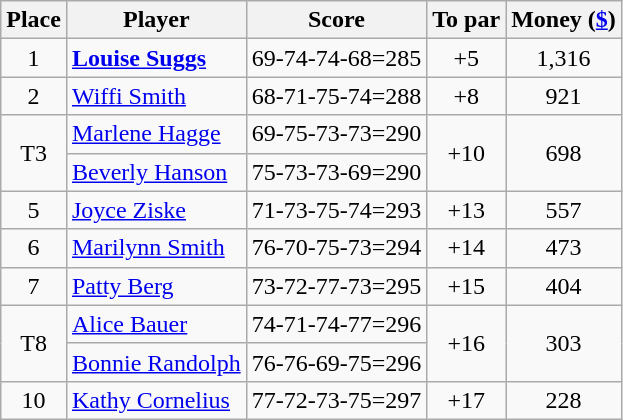<table class="wikitable">
<tr>
<th>Place</th>
<th>Player</th>
<th>Score</th>
<th>To par</th>
<th>Money (<a href='#'>$</a>)</th>
</tr>
<tr>
<td align=center>1</td>
<td> <strong><a href='#'>Louise Suggs</a></strong></td>
<td>69-74-74-68=285</td>
<td align=center>+5</td>
<td align=center>1,316</td>
</tr>
<tr>
<td align=center>2</td>
<td> <a href='#'>Wiffi Smith</a></td>
<td>68-71-75-74=288</td>
<td align=center>+8</td>
<td align=center>921</td>
</tr>
<tr>
<td rowspan="2" align=center>T3</td>
<td> <a href='#'>Marlene Hagge</a></td>
<td>69-75-73-73=290</td>
<td rowspan="2" align=center>+10</td>
<td rowspan="2" align=center>698</td>
</tr>
<tr>
<td> <a href='#'>Beverly Hanson</a></td>
<td>75-73-73-69=290</td>
</tr>
<tr>
<td align=center>5</td>
<td> <a href='#'>Joyce Ziske</a></td>
<td>71-73-75-74=293</td>
<td align=center>+13</td>
<td align=center>557</td>
</tr>
<tr>
<td align=center>6</td>
<td> <a href='#'>Marilynn Smith</a></td>
<td>76-70-75-73=294</td>
<td align=center>+14</td>
<td align=center>473</td>
</tr>
<tr>
<td align=center>7</td>
<td> <a href='#'>Patty Berg</a></td>
<td>73-72-77-73=295</td>
<td align=center>+15</td>
<td align=center>404</td>
</tr>
<tr>
<td rowspan="2" align=center>T8</td>
<td> <a href='#'>Alice Bauer</a></td>
<td>74-71-74-77=296</td>
<td rowspan="2" align=center>+16</td>
<td rowspan="2" align=center>303</td>
</tr>
<tr>
<td> <a href='#'>Bonnie Randolph</a></td>
<td>76-76-69-75=296</td>
</tr>
<tr>
<td align=center>10</td>
<td> <a href='#'>Kathy Cornelius</a></td>
<td>77-72-73-75=297</td>
<td align=center>+17</td>
<td align=center>228</td>
</tr>
</table>
